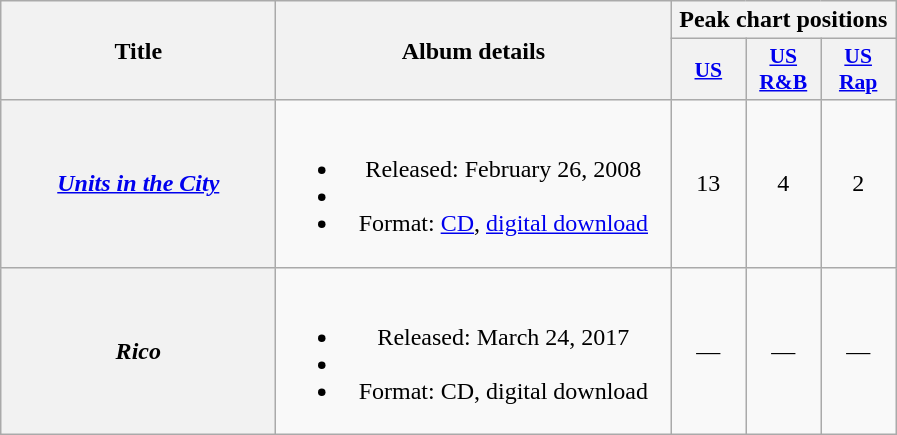<table class="wikitable plainrowheaders" style="text-align:center;">
<tr>
<th scope="col" rowspan="2" style="width:11em;">Title</th>
<th scope="col" rowspan="2" style="width:16em;">Album details</th>
<th scope="col" colspan="3">Peak chart positions</th>
</tr>
<tr>
<th style="width:3em;font-size:90%;"><a href='#'>US</a><br></th>
<th style="width:3em;font-size:90%;"><a href='#'>US<br>R&B</a><br></th>
<th style="width:3em;font-size:90%;"><a href='#'>US<br>Rap</a><br></th>
</tr>
<tr>
<th scope="row"><em><a href='#'>Units in the City</a></em></th>
<td><br><ul><li>Released: February 26, 2008</li><li></li><li>Format: <a href='#'>CD</a>, <a href='#'>digital download</a></li></ul></td>
<td>13</td>
<td>4</td>
<td>2</td>
</tr>
<tr>
<th scope="row"><em>Rico</em></th>
<td><br><ul><li>Released: March 24, 2017</li><li></li><li>Format: CD, digital download</li></ul></td>
<td>—</td>
<td>—</td>
<td>—</td>
</tr>
</table>
